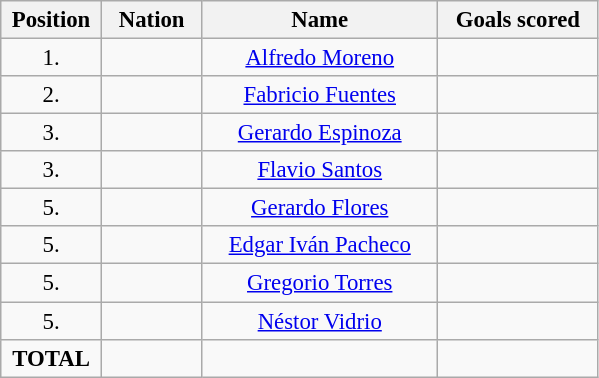<table class="wikitable" style="font-size: 95%; text-align: center;">
<tr>
<th width=60>Position</th>
<th width=60>Nation</th>
<th width=150>Name</th>
<th width=100>Goals scored</th>
</tr>
<tr>
<td>1.</td>
<td></td>
<td><a href='#'>Alfredo Moreno</a></td>
<td></td>
</tr>
<tr>
<td>2.</td>
<td></td>
<td><a href='#'>Fabricio Fuentes</a></td>
<td></td>
</tr>
<tr>
<td>3.</td>
<td></td>
<td><a href='#'>Gerardo Espinoza</a></td>
<td></td>
</tr>
<tr>
<td>3.</td>
<td></td>
<td><a href='#'>Flavio Santos</a></td>
<td></td>
</tr>
<tr>
<td>5.</td>
<td></td>
<td><a href='#'>Gerardo Flores</a></td>
<td></td>
</tr>
<tr>
<td>5.</td>
<td></td>
<td><a href='#'>Edgar Iván Pacheco</a></td>
<td></td>
</tr>
<tr>
<td>5.</td>
<td></td>
<td><a href='#'>Gregorio Torres</a></td>
<td></td>
</tr>
<tr>
<td>5.</td>
<td></td>
<td><a href='#'>Néstor Vidrio</a></td>
<td></td>
</tr>
<tr>
<td><strong>TOTAL</strong></td>
<td></td>
<td></td>
<td></td>
</tr>
</table>
